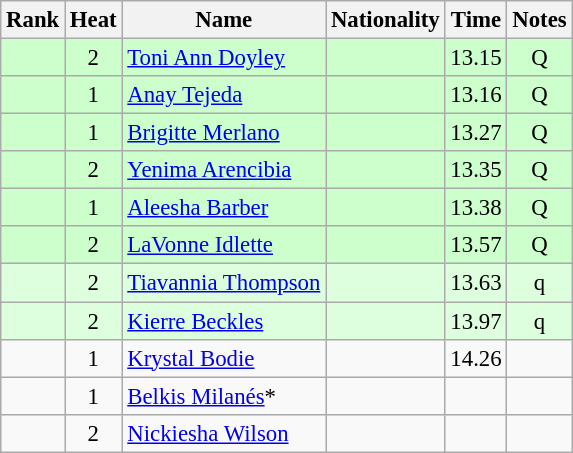<table class="wikitable sortable" style="text-align:center; font-size:95%">
<tr>
<th>Rank</th>
<th>Heat</th>
<th>Name</th>
<th>Nationality</th>
<th>Time</th>
<th>Notes</th>
</tr>
<tr bgcolor=ccffcc>
<td></td>
<td>2</td>
<td align=left><a href='#'>Toni Ann Doyley</a></td>
<td align=left></td>
<td>13.15</td>
<td>Q</td>
</tr>
<tr bgcolor=ccffcc>
<td></td>
<td>1</td>
<td align=left><a href='#'>Anay Tejeda</a></td>
<td align=left></td>
<td>13.16</td>
<td>Q</td>
</tr>
<tr bgcolor=ccffcc>
<td></td>
<td>1</td>
<td align=left><a href='#'>Brigitte Merlano</a></td>
<td align=left></td>
<td>13.27</td>
<td>Q</td>
</tr>
<tr bgcolor=ccffcc>
<td></td>
<td>2</td>
<td align=left><a href='#'>Yenima Arencibia</a></td>
<td align=left></td>
<td>13.35</td>
<td>Q</td>
</tr>
<tr bgcolor=ccffcc>
<td></td>
<td>1</td>
<td align=left><a href='#'>Aleesha Barber</a></td>
<td align=left></td>
<td>13.38</td>
<td>Q</td>
</tr>
<tr bgcolor=ccffcc>
<td></td>
<td>2</td>
<td align=left><a href='#'>LaVonne Idlette</a></td>
<td align=left></td>
<td>13.57</td>
<td>Q</td>
</tr>
<tr bgcolor=ddffdd>
<td></td>
<td>2</td>
<td align=left><a href='#'>Tiavannia Thompson</a></td>
<td align=left></td>
<td>13.63</td>
<td>q</td>
</tr>
<tr bgcolor=ddffdd>
<td></td>
<td>2</td>
<td align=left><a href='#'>Kierre Beckles</a></td>
<td align=left></td>
<td>13.97</td>
<td>q</td>
</tr>
<tr>
<td></td>
<td>1</td>
<td align=left><a href='#'>Krystal Bodie</a></td>
<td align=left></td>
<td>14.26</td>
<td></td>
</tr>
<tr>
<td></td>
<td>1</td>
<td align=left><a href='#'>Belkis Milanés</a>*</td>
<td align=left></td>
<td></td>
<td></td>
</tr>
<tr>
<td></td>
<td>2</td>
<td align=left><a href='#'>Nickiesha Wilson</a></td>
<td align=left></td>
<td></td>
<td></td>
</tr>
</table>
